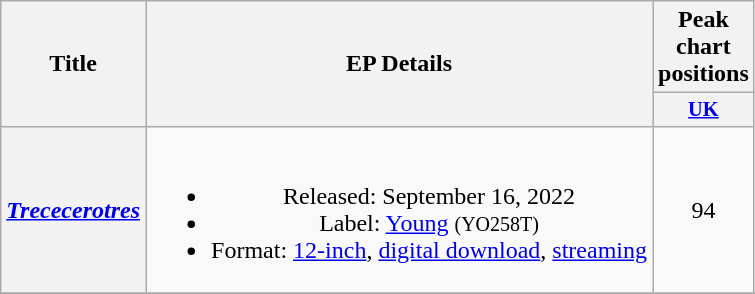<table class="wikitable plainrowheaders" style="text-align:center;">
<tr>
<th scope="col" rowspan="2">Title</th>
<th scope="col" rowspan="2">EP Details</th>
<th scope="col" colspan="1">Peak chart positions</th>
</tr>
<tr>
<th scope="col" style="width:3em;font-size:85%;"><a href='#'>UK</a><br></th>
</tr>
<tr>
<th scope="row"><em><a href='#'>Trececerotres</a></em></th>
<td><br><ul><li>Released: September 16, 2022</li><li>Label: <a href='#'>Young</a> <small>(YO258T)</small></li><li>Format: <a href='#'>12-inch</a>, <a href='#'>digital download</a>, <a href='#'>streaming</a></li></ul></td>
<td>94</td>
</tr>
<tr>
</tr>
</table>
